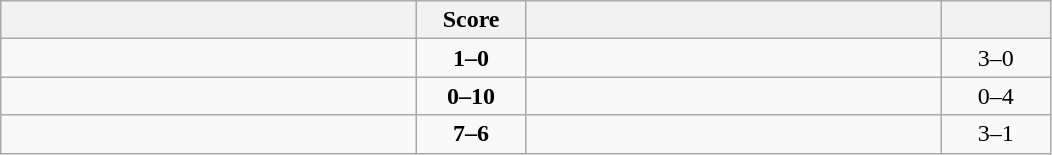<table class="wikitable" style="text-align: center; ">
<tr>
<th align="right" width="270"></th>
<th width="65">Score</th>
<th align="left" width="270"></th>
<th width="65"></th>
</tr>
<tr>
<td align="left"><strong></strong></td>
<td><strong>1–0</strong></td>
<td align="left"></td>
<td>3–0 <strong></strong></td>
</tr>
<tr>
<td align="left"></td>
<td><strong>0–10</strong></td>
<td align="left"><strong></strong></td>
<td>0–4 <strong></strong></td>
</tr>
<tr>
<td align="left"><strong></strong></td>
<td><strong>7–6</strong></td>
<td align="left"></td>
<td>3–1 <strong></strong></td>
</tr>
</table>
